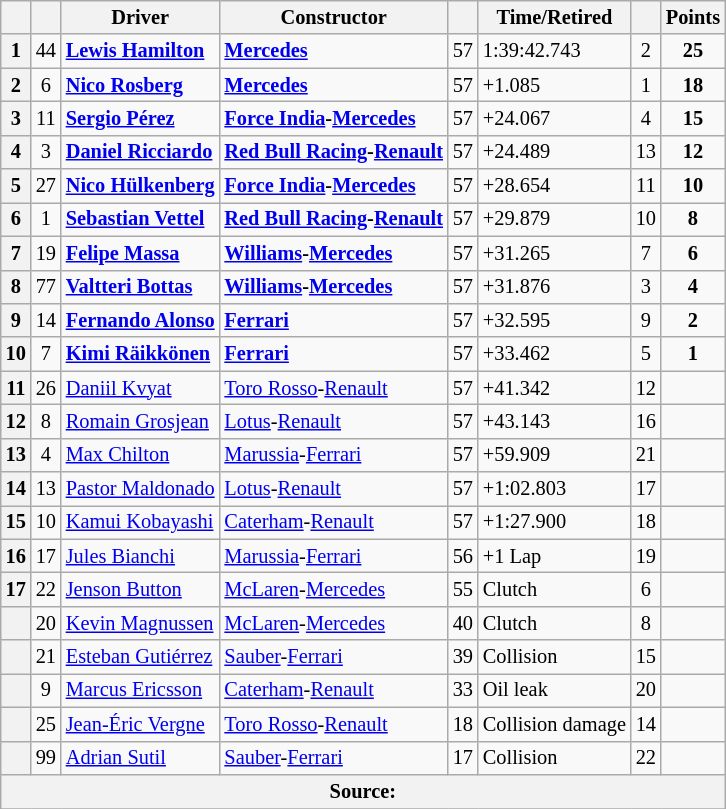<table class="wikitable sortable" style="font-size: 85%">
<tr>
<th scope="col"></th>
<th scope="col"></th>
<th scope="col">Driver</th>
<th scope="col">Constructor</th>
<th scope="col" class="unsortable"></th>
<th scope="col" class="unsortable">Time/Retired</th>
<th scope="col"></th>
<th scope="col">Points</th>
</tr>
<tr>
<th scope="row">1</th>
<td align="center">44</td>
<td data-sort-value="HAM"> <strong><a href='#'>Lewis Hamilton</a></strong></td>
<td><strong><a href='#'>Mercedes</a></strong></td>
<td>57</td>
<td>1:39:42.743</td>
<td align="center">2</td>
<td align="center"><strong>25</strong></td>
</tr>
<tr>
<th scope="row">2</th>
<td align="center">6</td>
<td data-sort-value="ROS"> <strong><a href='#'>Nico Rosberg</a></strong></td>
<td><strong><a href='#'>Mercedes</a></strong></td>
<td>57</td>
<td>+1.085</td>
<td align="center">1</td>
<td align="center"><strong>18</strong></td>
</tr>
<tr>
<th scope="row">3</th>
<td align="center">11</td>
<td data-sort-value="PER"> <strong><a href='#'>Sergio Pérez</a></strong></td>
<td><strong><a href='#'>Force India</a>-<a href='#'>Mercedes</a></strong></td>
<td>57</td>
<td>+24.067</td>
<td align="center">4</td>
<td align="center"><strong>15</strong></td>
</tr>
<tr>
<th scope="row">4</th>
<td align="center">3</td>
<td data-sort-value="RIC"> <strong><a href='#'>Daniel Ricciardo</a></strong></td>
<td><strong><a href='#'>Red Bull Racing</a>-<a href='#'>Renault</a></strong></td>
<td>57</td>
<td>+24.489</td>
<td align="center">13</td>
<td align="center"><strong>12</strong></td>
</tr>
<tr>
<th scope="row">5</th>
<td align="center">27</td>
<td data-sort-value="HUL"> <strong><a href='#'>Nico Hülkenberg</a></strong></td>
<td><strong><a href='#'>Force India</a>-<a href='#'>Mercedes</a></strong></td>
<td>57</td>
<td>+28.654</td>
<td align="center">11</td>
<td align="center"><strong>10</strong></td>
</tr>
<tr>
<th scope="row">6</th>
<td align="center">1</td>
<td data-sort-value="VET"> <strong><a href='#'>Sebastian Vettel</a></strong></td>
<td><strong><a href='#'>Red Bull Racing</a>-<a href='#'>Renault</a></strong></td>
<td>57</td>
<td>+29.879</td>
<td align="center">10</td>
<td align="center"><strong>8</strong></td>
</tr>
<tr>
<th scope="row">7</th>
<td align="center">19</td>
<td data-sort-value="MAS"> <strong><a href='#'>Felipe Massa</a></strong></td>
<td><strong><a href='#'>Williams</a>-<a href='#'>Mercedes</a></strong></td>
<td>57</td>
<td>+31.265</td>
<td align="center">7</td>
<td align="center"><strong>6</strong></td>
</tr>
<tr>
<th scope="row">8</th>
<td align="center">77</td>
<td data-sort-value="BOT"> <strong><a href='#'>Valtteri Bottas</a></strong></td>
<td><strong><a href='#'>Williams</a>-<a href='#'>Mercedes</a></strong></td>
<td>57</td>
<td>+31.876</td>
<td align="center">3</td>
<td align="center"><strong>4</strong></td>
</tr>
<tr>
<th scope="row">9</th>
<td align="center">14</td>
<td data-sort-value="ALO"> <strong><a href='#'>Fernando Alonso</a></strong></td>
<td><strong><a href='#'>Ferrari</a></strong></td>
<td>57</td>
<td>+32.595</td>
<td align="center">9</td>
<td align="center"><strong>2</strong></td>
</tr>
<tr>
<th scope="row">10</th>
<td align="center">7</td>
<td data-sort-value="RAI"> <strong><a href='#'>Kimi Räikkönen</a></strong></td>
<td><strong><a href='#'>Ferrari</a></strong></td>
<td>57</td>
<td>+33.462</td>
<td align="center">5</td>
<td align="center"><strong>1</strong></td>
</tr>
<tr>
<th scope="row">11</th>
<td align="center">26</td>
<td data-sort-value="KVY"> <a href='#'>Daniil Kvyat</a></td>
<td><a href='#'>Toro Rosso</a>-<a href='#'>Renault</a></td>
<td>57</td>
<td>+41.342</td>
<td align="center">12</td>
<td></td>
</tr>
<tr>
<th scope="row">12</th>
<td align="center">8</td>
<td data-sort-value="GRO"> <a href='#'>Romain Grosjean</a></td>
<td><a href='#'>Lotus</a>-<a href='#'>Renault</a></td>
<td>57</td>
<td>+43.143</td>
<td align="center">16</td>
<td></td>
</tr>
<tr>
<th scope="row">13</th>
<td align="center">4</td>
<td data-sort-value="CHI"> <a href='#'>Max Chilton</a></td>
<td><a href='#'>Marussia</a>-<a href='#'>Ferrari</a></td>
<td>57</td>
<td>+59.909</td>
<td align="center">21</td>
<td></td>
</tr>
<tr>
<th scope="row">14</th>
<td align="center">13</td>
<td data-sort-value="MAL"> <a href='#'>Pastor Maldonado</a></td>
<td><a href='#'>Lotus</a>-<a href='#'>Renault</a></td>
<td>57</td>
<td>+1:02.803</td>
<td align="center">17</td>
<td></td>
</tr>
<tr>
<th scope="row">15</th>
<td align="center">10</td>
<td data-sort-value="KOB"> <a href='#'>Kamui Kobayashi</a></td>
<td><a href='#'>Caterham</a>-<a href='#'>Renault</a></td>
<td>57</td>
<td>+1:27.900</td>
<td align="center">18</td>
<td></td>
</tr>
<tr>
<th scope="row">16</th>
<td align="center">17</td>
<td data-sort-value="BIA"> <a href='#'>Jules Bianchi</a></td>
<td><a href='#'>Marussia</a>-<a href='#'>Ferrari</a></td>
<td>56</td>
<td>+1 Lap</td>
<td align="center">19</td>
<td></td>
</tr>
<tr>
<th scope="row">17</th>
<td align="center">22</td>
<td data-sort-value="BUT"> <a href='#'>Jenson Button</a></td>
<td><a href='#'>McLaren</a>-<a href='#'>Mercedes</a></td>
<td>55</td>
<td>Clutch</td>
<td align="center">6</td>
<td></td>
</tr>
<tr>
<th scope="row" data-sort-value="18"></th>
<td align="center">20</td>
<td data-sort-value="MAG"> <a href='#'>Kevin Magnussen</a></td>
<td><a href='#'>McLaren</a>-<a href='#'>Mercedes</a></td>
<td>40</td>
<td>Clutch</td>
<td align="center">8</td>
<td></td>
</tr>
<tr>
<th scope="row" data-sort-value="19"></th>
<td align="center">21</td>
<td data-sort-value="GUT"> <a href='#'>Esteban Gutiérrez</a></td>
<td><a href='#'>Sauber</a>-<a href='#'>Ferrari</a></td>
<td>39</td>
<td>Collision</td>
<td align="center">15</td>
<td></td>
</tr>
<tr>
<th scope="row" data-sort-value="20"></th>
<td align="center">9</td>
<td data-sort-value="ERI"> <a href='#'>Marcus Ericsson</a></td>
<td><a href='#'>Caterham</a>-<a href='#'>Renault</a></td>
<td>33</td>
<td>Oil leak</td>
<td align="center">20</td>
<td></td>
</tr>
<tr>
<th scope="row" data-sort-value="21"></th>
<td align="center">25</td>
<td data-sort-value="VER"> <a href='#'>Jean-Éric Vergne</a></td>
<td><a href='#'>Toro Rosso</a>-<a href='#'>Renault</a></td>
<td>18</td>
<td>Collision damage</td>
<td align="center">14</td>
<td></td>
</tr>
<tr>
<th scope="row" data-sort-value="22"></th>
<td align="center">99</td>
<td data-sort-value="SUT"> <a href='#'>Adrian Sutil</a></td>
<td><a href='#'>Sauber</a>-<a href='#'>Ferrari</a></td>
<td>17</td>
<td>Collision</td>
<td align="center">22</td>
<td></td>
</tr>
<tr>
<th colspan=8>Source:</th>
</tr>
<tr>
</tr>
</table>
